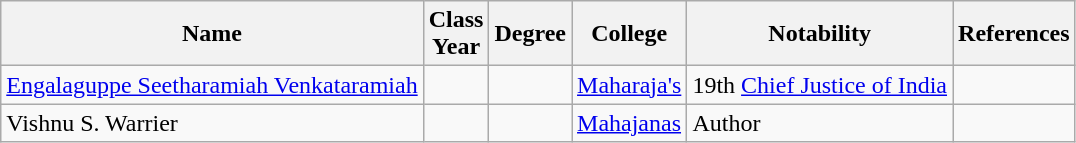<table class="wikitable">
<tr>
<th>Name</th>
<th>Class<br>Year</th>
<th>Degree</th>
<th>College</th>
<th>Notability</th>
<th>References</th>
</tr>
<tr>
<td><a href='#'>Engalaguppe Seetharamiah Venkataramiah</a></td>
<td></td>
<td></td>
<td><a href='#'>Maharaja's</a></td>
<td>19th <a href='#'>Chief Justice of India</a></td>
<td></td>
</tr>
<tr>
<td>Vishnu S. Warrier</td>
<td></td>
<td></td>
<td><a href='#'>Mahajanas</a></td>
<td>Author</td>
<td></td>
</tr>
</table>
